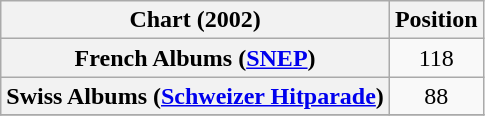<table class="wikitable plainrowheaders sortable" style="text-align:center;">
<tr>
<th>Chart (2002)</th>
<th>Position</th>
</tr>
<tr>
<th scope="row">French Albums (<a href='#'>SNEP</a>)</th>
<td>118</td>
</tr>
<tr>
<th scope="row">Swiss Albums (<a href='#'>Schweizer Hitparade</a>)</th>
<td>88</td>
</tr>
<tr>
</tr>
</table>
